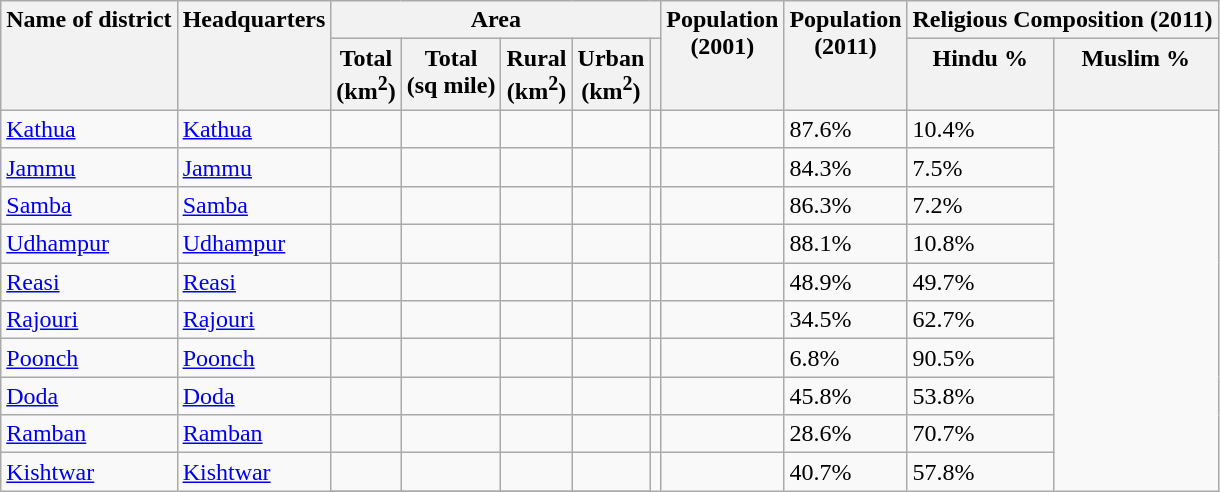<table class="wikitable sortable" style="margin-bottom: 0;">
<tr style="vertical-align:top;">
<th rowspan=2>Name of district</th>
<th rowspan=2 class=unsortable>Headquarters</th>
<th colspan=5>Area</th>
<th rowspan=2>Population <br> (2001)</th>
<th rowspan=2>Population <br> (2011)</th>
<th colspan="2">Religious Composition (2011)</th>
</tr>
<tr style="vertical-align:top;">
<th>Total <br> (km<sup>2</sup>)</th>
<th class=unsortable>Total <br> (sq mile)</th>
<th>Rural <br> (km<sup>2</sup>)</th>
<th>Urban <br> (km<sup>2</sup>)</th>
<th class=unsortable></th>
<th>Hindu %</th>
<th>Muslim %</th>
</tr>
<tr style="vertical-align:top;">
<td><a href='#'>Kathua</a></td>
<td><a href='#'>Kathua</a></td>
<td></td>
<td style="text-align:right;"></td>
<td style="text-align:right;"></td>
<td></td>
<td style="text-align:right;"></td>
<td style="text-align:right;"></td>
<td>87.6%</td>
<td>10.4%</td>
</tr>
<tr style="vertical-align:top;">
<td><a href='#'>Jammu</a></td>
<td><a href='#'>Jammu</a></td>
<td></td>
<td style="text-align:right;"> </td>
<td style="text-align:right;"></td>
<td></td>
<td style="text-align:right;"></td>
<td style="text-align:right;"></td>
<td>84.3%</td>
<td>7.5%</td>
</tr>
<tr style="vertical-align:top;">
<td><a href='#'>Samba</a></td>
<td><a href='#'>Samba</a></td>
<td></td>
<td style="text-align:right;"></td>
<td style="text-align:right;"></td>
<td></td>
<td style="text-align:right;"></td>
<td style="text-align:right;"></td>
<td>86.3%</td>
<td>7.2%</td>
</tr>
<tr>
<td><a href='#'>Udhampur</a></td>
<td><a href='#'>Udhampur</a></td>
<td></td>
<td style="text-align:right;"></td>
<td style="text-align:right;"></td>
<td></td>
<td style="text-align:right;"></td>
<td style="text-align:right;"></td>
<td>88.1%</td>
<td>10.8%</td>
</tr>
<tr style="vertical-align:top;">
<td><a href='#'>Reasi</a></td>
<td><a href='#'>Reasi</a></td>
<td></td>
<td style="text-align:right;"></td>
<td style="text-align:right;"></td>
<td></td>
<td style="text-align:right;"></td>
<td style="text-align:right;"></td>
<td>48.9%</td>
<td>49.7%</td>
</tr>
<tr style="vertical-align:top;">
<td><a href='#'>Rajouri</a></td>
<td><a href='#'>Rajouri</a></td>
<td></td>
<td style="text-align:right;"></td>
<td style="text-align:right;"></td>
<td></td>
<td style="text-align:right;"></td>
<td style="text-align:right;"></td>
<td>34.5%</td>
<td>62.7%</td>
</tr>
<tr style="vertical-align:top;">
<td><a href='#'>Poonch</a></td>
<td><a href='#'>Poonch</a></td>
<td></td>
<td style="text-align:right;"></td>
<td style="text-align:right;"></td>
<td></td>
<td style="text-align:right;"></td>
<td style="text-align:right;"></td>
<td>6.8%</td>
<td>90.5%</td>
</tr>
<tr style="vertical-align:top;">
<td><a href='#'>Doda</a></td>
<td><a href='#'>Doda</a></td>
<td></td>
<td style="text-align:right;"></td>
<td style="text-align:right;"></td>
<td></td>
<td style="text-align:right;"></td>
<td style="text-align:right;"></td>
<td>45.8%</td>
<td>53.8%</td>
</tr>
<tr style="vertical-align:top;">
<td><a href='#'>Ramban</a></td>
<td><a href='#'>Ramban</a></td>
<td></td>
<td style="text-align:right;"></td>
<td style="text-align:right;"></td>
<td></td>
<td style="text-align:right;"></td>
<td style="text-align:right;"></td>
<td>28.6%</td>
<td>70.7%</td>
</tr>
<tr style="vertical-align:top;">
<td rowspan=2><a href='#'>Kishtwar</a></td>
<td rowspan=2><a href='#'>Kishtwar</a></td>
<td></td>
<td style="text-align:right;"></td>
<td style="text-align:right;"></td>
<td></td>
<td style="text-align:right;" rowspan=2></td>
<td style="text-align:right;" rowspan=2></td>
<td rowspan="2">40.7%</td>
<td rowspan="2">57.8%</td>
</tr>
<tr style="vertical-align:top;">
</tr>
</table>
